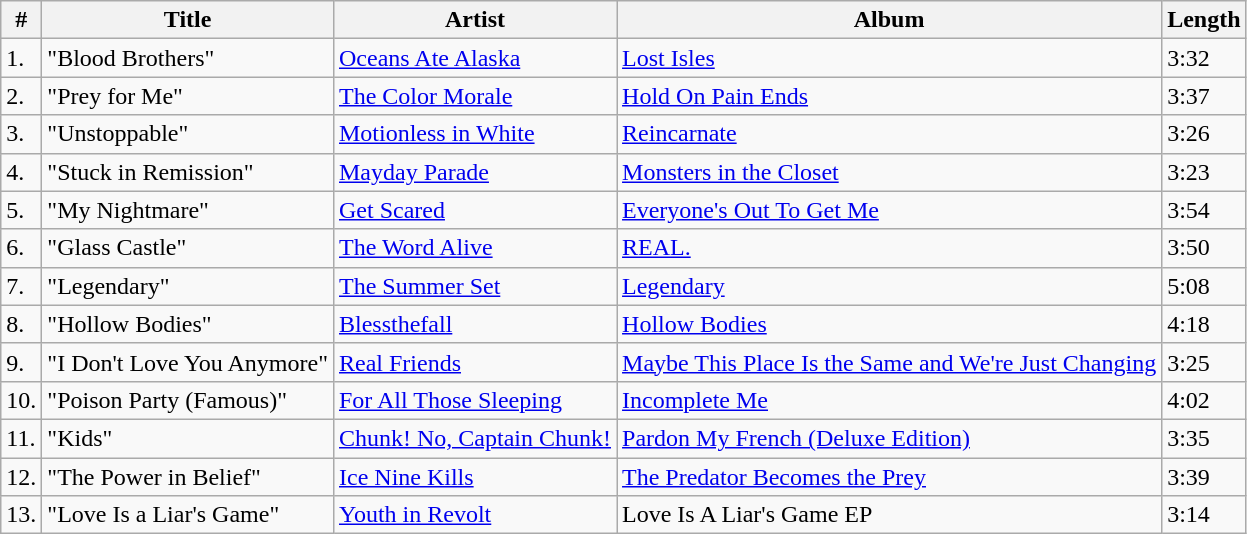<table class="wikitable" border="1">
<tr>
<th>#</th>
<th>Title</th>
<th>Artist</th>
<th>Album</th>
<th>Length</th>
</tr>
<tr>
<td>1.</td>
<td>"Blood Brothers"</td>
<td><a href='#'>Oceans Ate Alaska</a></td>
<td><a href='#'>Lost Isles</a></td>
<td>3:32</td>
</tr>
<tr>
<td>2.</td>
<td>"Prey for Me"</td>
<td><a href='#'>The Color Morale</a></td>
<td><a href='#'>Hold On Pain Ends</a></td>
<td>3:37</td>
</tr>
<tr>
<td>3.</td>
<td>"Unstoppable"</td>
<td><a href='#'>Motionless in White</a></td>
<td><a href='#'>Reincarnate</a></td>
<td>3:26</td>
</tr>
<tr>
<td>4.</td>
<td>"Stuck in Remission"</td>
<td><a href='#'>Mayday Parade</a></td>
<td><a href='#'>Monsters in the Closet</a></td>
<td>3:23</td>
</tr>
<tr>
<td>5.</td>
<td>"My Nightmare"</td>
<td><a href='#'>Get Scared</a></td>
<td><a href='#'>Everyone's Out To Get Me</a></td>
<td>3:54</td>
</tr>
<tr>
<td>6.</td>
<td>"Glass Castle"</td>
<td><a href='#'>The Word Alive</a></td>
<td><a href='#'>REAL.</a></td>
<td>3:50</td>
</tr>
<tr>
<td>7.</td>
<td>"Legendary"</td>
<td><a href='#'>The Summer Set</a></td>
<td><a href='#'>Legendary</a></td>
<td>5:08</td>
</tr>
<tr>
<td>8.</td>
<td>"Hollow Bodies"</td>
<td><a href='#'>Blessthefall</a></td>
<td><a href='#'>Hollow Bodies</a></td>
<td>4:18</td>
</tr>
<tr>
<td>9.</td>
<td>"I Don't Love You Anymore"</td>
<td><a href='#'>Real Friends</a></td>
<td><a href='#'>Maybe This Place Is the Same and We're Just Changing</a></td>
<td>3:25</td>
</tr>
<tr>
<td>10.</td>
<td>"Poison Party (Famous)"</td>
<td><a href='#'>For All Those Sleeping</a></td>
<td><a href='#'>Incomplete Me</a></td>
<td>4:02</td>
</tr>
<tr>
<td>11.</td>
<td>"Kids"</td>
<td><a href='#'>Chunk! No, Captain Chunk!</a></td>
<td><a href='#'>Pardon My French (Deluxe Edition)</a></td>
<td>3:35</td>
</tr>
<tr>
<td>12.</td>
<td>"The Power in Belief"</td>
<td><a href='#'>Ice Nine Kills</a></td>
<td><a href='#'>The Predator Becomes the Prey</a></td>
<td>3:39</td>
</tr>
<tr>
<td>13.</td>
<td>"Love Is a Liar's Game"</td>
<td><a href='#'>Youth in Revolt</a></td>
<td>Love Is A Liar's Game EP</td>
<td>3:14</td>
</tr>
</table>
